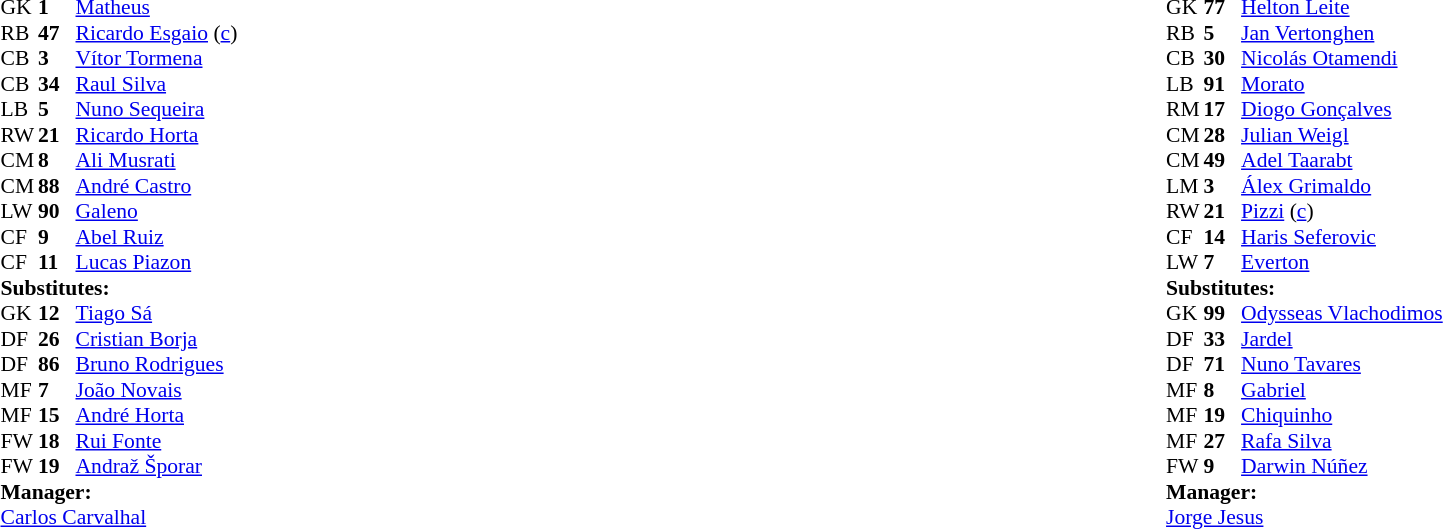<table width="100%">
<tr>
<td valign="top" width="40%"><br><table style="font-size: 90%" cellspacing="0" cellpadding="0">
<tr>
<td colspan="4"></td>
</tr>
<tr>
<th width="25"></th>
<th width="25"></th>
<th width="150"></th>
<th width="45"></th>
</tr>
<tr>
<td>GK</td>
<td><strong>1</strong></td>
<td> <a href='#'>Matheus</a></td>
</tr>
<tr>
<td>RB</td>
<td><strong>47</strong></td>
<td> <a href='#'>Ricardo Esgaio</a> (<a href='#'>c</a>)</td>
<td></td>
</tr>
<tr>
<td>CB</td>
<td><strong>3</strong></td>
<td> <a href='#'>Vítor Tormena</a></td>
</tr>
<tr>
<td>CB</td>
<td><strong>34</strong></td>
<td> <a href='#'>Raul Silva</a></td>
</tr>
<tr>
<td>LB</td>
<td><strong>5</strong></td>
<td> <a href='#'>Nuno Sequeira</a></td>
</tr>
<tr>
<td>RW</td>
<td><strong>21</strong></td>
<td> <a href='#'>Ricardo Horta</a></td>
</tr>
<tr>
<td>CM</td>
<td><strong>8</strong></td>
<td> <a href='#'>Ali Musrati</a></td>
<td></td>
<td></td>
</tr>
<tr>
<td>CM</td>
<td><strong>88</strong></td>
<td> <a href='#'>André Castro</a></td>
<td></td>
<td></td>
</tr>
<tr>
<td>LW</td>
<td><strong>90</strong></td>
<td> <a href='#'>Galeno</a></td>
</tr>
<tr>
<td>CF</td>
<td><strong>9</strong></td>
<td> <a href='#'>Abel Ruiz</a></td>
<td></td>
<td></td>
</tr>
<tr>
<td>CF</td>
<td><strong>11</strong></td>
<td> <a href='#'>Lucas Piazon</a></td>
<td></td>
</tr>
<tr>
<td colspan=3><strong>Substitutes:</strong></td>
</tr>
<tr>
<td>GK</td>
<td><strong>12</strong></td>
<td> <a href='#'>Tiago Sá</a></td>
</tr>
<tr>
<td>DF</td>
<td><strong>26</strong></td>
<td> <a href='#'>Cristian Borja</a></td>
</tr>
<tr>
<td>DF</td>
<td><strong>86</strong></td>
<td> <a href='#'>Bruno Rodrigues</a></td>
</tr>
<tr>
<td>MF</td>
<td><strong>7</strong></td>
<td> <a href='#'>João Novais</a></td>
<td></td>
<td></td>
</tr>
<tr>
<td>MF</td>
<td><strong>15</strong></td>
<td> <a href='#'>André Horta</a></td>
<td></td>
<td></td>
</tr>
<tr>
<td>FW</td>
<td><strong>18</strong></td>
<td> <a href='#'>Rui Fonte</a></td>
</tr>
<tr>
<td>FW</td>
<td><strong>19</strong></td>
<td> <a href='#'>Andraž Šporar</a></td>
<td></td>
<td></td>
</tr>
<tr>
<td colspan=3><strong>Manager:</strong></td>
</tr>
<tr>
<td colspan="3"> <a href='#'>Carlos Carvalhal</a></td>
</tr>
</table>
</td>
<td valign="top" width="50%"><br><table style="font-size: 90%" cellspacing="0" cellpadding="0" align="center">
<tr>
<td colspan="4"></td>
</tr>
<tr>
<th width="25"></th>
<th width="25"></th>
<th width="170"></th>
<th width="45"></th>
</tr>
<tr>
<td>GK</td>
<td><strong>77</strong></td>
<td> <a href='#'>Helton Leite</a></td>
<td></td>
</tr>
<tr>
<td>RB</td>
<td><strong>5</strong></td>
<td> <a href='#'>Jan Vertonghen</a></td>
</tr>
<tr>
<td>CB</td>
<td><strong>30</strong></td>
<td> <a href='#'>Nicolás Otamendi</a></td>
<td></td>
</tr>
<tr>
<td>LB</td>
<td><strong>91</strong></td>
<td> <a href='#'>Morato</a></td>
<td></td>
<td></td>
</tr>
<tr>
<td>RM</td>
<td><strong>17</strong></td>
<td> <a href='#'>Diogo Gonçalves</a></td>
<td></td>
<td></td>
</tr>
<tr>
<td>CM</td>
<td><strong>28</strong></td>
<td> <a href='#'>Julian Weigl</a></td>
</tr>
<tr>
<td>CM</td>
<td><strong>49</strong></td>
<td> <a href='#'>Adel Taarabt</a></td>
<td></td>
</tr>
<tr>
<td>LM</td>
<td><strong>3</strong></td>
<td> <a href='#'>Álex Grimaldo</a></td>
<td></td>
</tr>
<tr>
<td>RW</td>
<td><strong>21</strong></td>
<td> <a href='#'>Pizzi</a> (<a href='#'>c</a>)</td>
<td></td>
<td></td>
</tr>
<tr>
<td>CF</td>
<td><strong>14</strong></td>
<td> <a href='#'>Haris Seferovic</a></td>
<td></td>
<td></td>
</tr>
<tr>
<td>LW</td>
<td><strong>7</strong></td>
<td> <a href='#'>Everton</a></td>
<td></td>
<td></td>
</tr>
<tr>
<td colspan=3><strong>Substitutes:</strong></td>
</tr>
<tr>
<td>GK</td>
<td><strong>99</strong></td>
<td> <a href='#'>Odysseas Vlachodimos</a></td>
<td></td>
<td></td>
</tr>
<tr>
<td>DF</td>
<td><strong>33</strong></td>
<td> <a href='#'>Jardel</a></td>
</tr>
<tr>
<td>DF</td>
<td><strong>71</strong></td>
<td> <a href='#'>Nuno Tavares</a></td>
<td></td>
<td></td>
</tr>
<tr>
<td>MF</td>
<td><strong>8</strong></td>
<td> <a href='#'>Gabriel</a></td>
</tr>
<tr>
<td>MF</td>
<td><strong>19</strong></td>
<td> <a href='#'>Chiquinho</a></td>
<td></td>
<td></td>
</tr>
<tr>
<td>MF</td>
<td><strong>27</strong></td>
<td> <a href='#'>Rafa Silva</a></td>
<td></td>
<td></td>
</tr>
<tr>
<td>FW</td>
<td><strong>9</strong></td>
<td> <a href='#'>Darwin Núñez</a></td>
<td></td>
<td></td>
</tr>
<tr>
<td colspan=3><strong>Manager:</strong></td>
</tr>
<tr>
<td colspan="3"> <a href='#'>Jorge Jesus</a></td>
</tr>
</table>
</td>
</tr>
</table>
